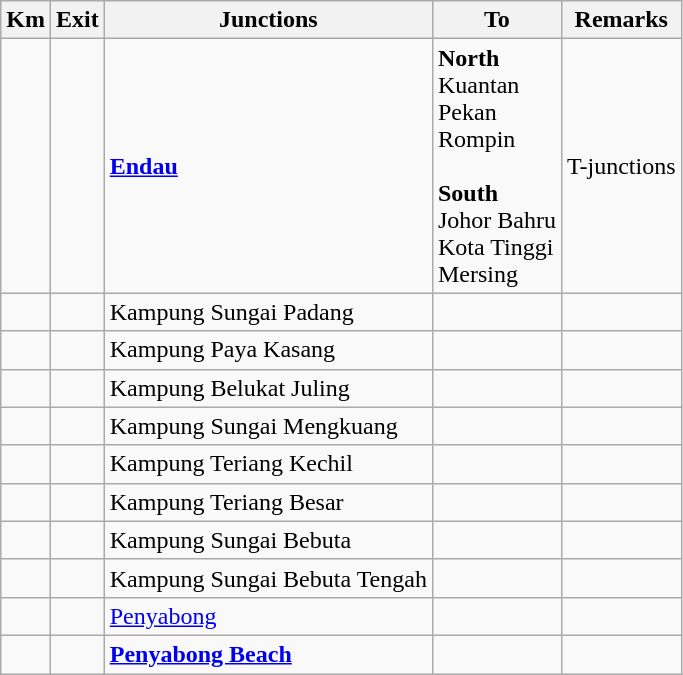<table class="wikitable">
<tr>
<th>Km</th>
<th>Exit</th>
<th>Junctions</th>
<th>To</th>
<th>Remarks</th>
</tr>
<tr>
<td></td>
<td></td>
<td><strong><a href='#'>Endau</a></strong></td>
<td><strong>North</strong><br>  Kuantan<br>  Pekan<br>  Rompin<br><br><strong>South</strong><br>  Johor Bahru<br>  Kota Tinggi<br>  Mersing</td>
<td>T-junctions</td>
</tr>
<tr>
<td></td>
<td></td>
<td>Kampung Sungai Padang</td>
<td></td>
<td></td>
</tr>
<tr>
<td></td>
<td></td>
<td>Kampung Paya Kasang</td>
<td></td>
<td></td>
</tr>
<tr>
<td></td>
<td></td>
<td>Kampung Belukat Juling</td>
<td></td>
<td></td>
</tr>
<tr>
<td></td>
<td></td>
<td>Kampung Sungai Mengkuang</td>
<td></td>
<td></td>
</tr>
<tr>
<td></td>
<td></td>
<td>Kampung Teriang Kechil</td>
<td></td>
<td></td>
</tr>
<tr>
<td></td>
<td></td>
<td>Kampung Teriang Besar</td>
<td></td>
<td></td>
</tr>
<tr>
<td></td>
<td></td>
<td>Kampung Sungai Bebuta</td>
<td></td>
<td></td>
</tr>
<tr>
<td></td>
<td></td>
<td>Kampung Sungai Bebuta Tengah</td>
<td></td>
<td></td>
</tr>
<tr>
<td></td>
<td></td>
<td><a href='#'>Penyabong</a></td>
<td></td>
<td></td>
</tr>
<tr>
<td></td>
<td></td>
<td><strong><a href='#'>Penyabong Beach</a></strong></td>
<td> </td>
<td></td>
</tr>
</table>
